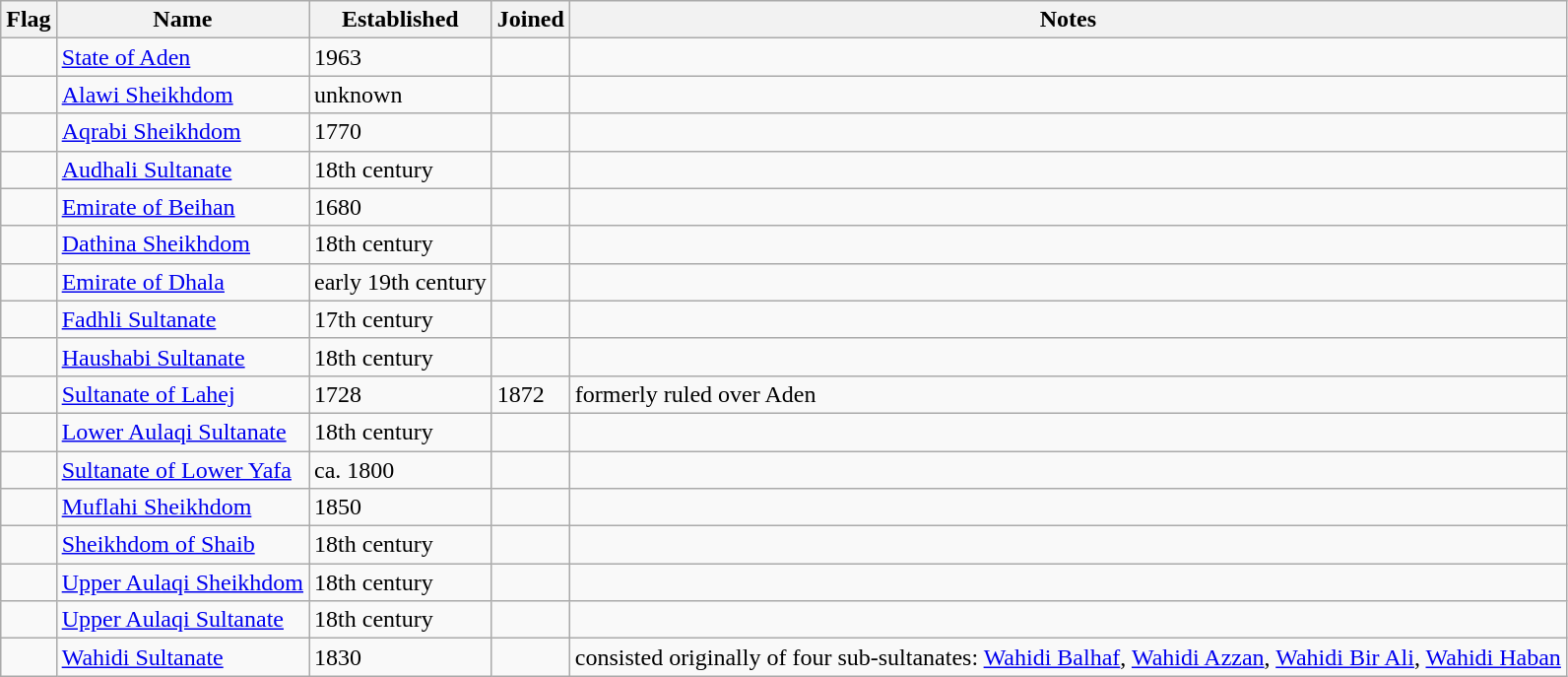<table class="wikitable">
<tr>
<th>Flag</th>
<th>Name</th>
<th>Established</th>
<th>Joined</th>
<th>Notes</th>
</tr>
<tr>
<td></td>
<td><a href='#'>State of Aden</a></td>
<td>1963</td>
<td></td>
<td></td>
</tr>
<tr>
<td></td>
<td><a href='#'>Alawi Sheikhdom</a></td>
<td>unknown</td>
<td></td>
<td></td>
</tr>
<tr>
<td></td>
<td><a href='#'>Aqrabi Sheikhdom</a></td>
<td>1770</td>
<td></td>
<td></td>
</tr>
<tr>
<td></td>
<td><a href='#'>Audhali Sultanate</a></td>
<td>18th century</td>
<td></td>
<td></td>
</tr>
<tr>
<td></td>
<td><a href='#'>Emirate of Beihan</a></td>
<td>1680</td>
<td></td>
<td></td>
</tr>
<tr>
<td></td>
<td><a href='#'>Dathina Sheikhdom</a></td>
<td>18th century</td>
<td></td>
<td></td>
</tr>
<tr>
<td></td>
<td><a href='#'>Emirate of Dhala</a></td>
<td>early 19th century</td>
<td></td>
<td></td>
</tr>
<tr>
<td></td>
<td><a href='#'>Fadhli Sultanate</a></td>
<td>17th century</td>
<td></td>
<td></td>
</tr>
<tr>
<td></td>
<td><a href='#'>Haushabi Sultanate</a></td>
<td>18th century</td>
<td></td>
<td></td>
</tr>
<tr>
<td></td>
<td><a href='#'>Sultanate of Lahej</a></td>
<td>1728</td>
<td>1872</td>
<td>formerly ruled over Aden</td>
</tr>
<tr>
<td></td>
<td><a href='#'>Lower Aulaqi Sultanate</a></td>
<td>18th century</td>
<td></td>
<td></td>
</tr>
<tr>
<td></td>
<td><a href='#'>Sultanate of Lower Yafa</a></td>
<td>ca. 1800</td>
<td></td>
<td></td>
</tr>
<tr>
<td></td>
<td><a href='#'>Muflahi Sheikhdom</a></td>
<td>1850</td>
<td></td>
<td></td>
</tr>
<tr>
<td></td>
<td><a href='#'>Sheikhdom of Shaib</a></td>
<td>18th century</td>
<td></td>
<td></td>
</tr>
<tr>
<td></td>
<td><a href='#'>Upper Aulaqi Sheikhdom</a></td>
<td>18th century</td>
<td></td>
<td></td>
</tr>
<tr>
<td></td>
<td><a href='#'>Upper Aulaqi Sultanate</a></td>
<td>18th century</td>
<td></td>
<td></td>
</tr>
<tr>
<td></td>
<td><a href='#'>Wahidi Sultanate</a></td>
<td>1830</td>
<td></td>
<td>consisted originally of four sub-sultanates: <a href='#'>Wahidi Balhaf</a>, <a href='#'>Wahidi Azzan</a>, <a href='#'>Wahidi Bir Ali</a>, <a href='#'>Wahidi Haban</a></td>
</tr>
</table>
